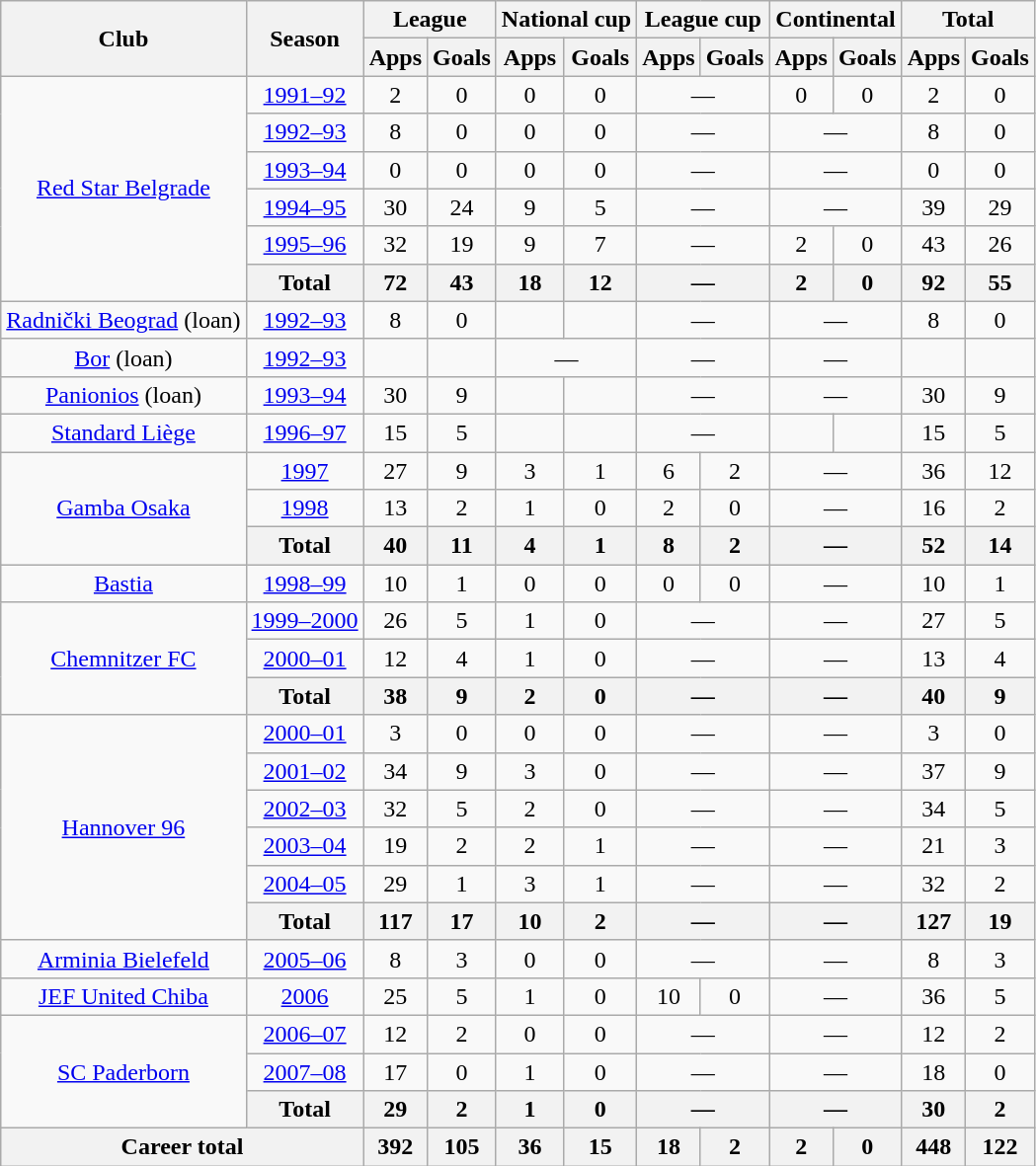<table class="wikitable" style="text-align:center">
<tr>
<th rowspan="2">Club</th>
<th rowspan="2">Season</th>
<th colspan="2">League</th>
<th colspan="2">National cup</th>
<th colspan="2">League cup</th>
<th colspan="2">Continental</th>
<th colspan="2">Total</th>
</tr>
<tr>
<th>Apps</th>
<th>Goals</th>
<th>Apps</th>
<th>Goals</th>
<th>Apps</th>
<th>Goals</th>
<th>Apps</th>
<th>Goals</th>
<th>Apps</th>
<th>Goals</th>
</tr>
<tr>
<td rowspan="6"><a href='#'>Red Star Belgrade</a></td>
<td><a href='#'>1991–92</a></td>
<td>2</td>
<td>0</td>
<td>0</td>
<td>0</td>
<td colspan="2">—</td>
<td>0</td>
<td>0</td>
<td>2</td>
<td>0</td>
</tr>
<tr>
<td><a href='#'>1992–93</a></td>
<td>8</td>
<td>0</td>
<td>0</td>
<td>0</td>
<td colspan="2">—</td>
<td colspan="2">—</td>
<td>8</td>
<td>0</td>
</tr>
<tr>
<td><a href='#'>1993–94</a></td>
<td>0</td>
<td>0</td>
<td>0</td>
<td>0</td>
<td colspan="2">—</td>
<td colspan="2">—</td>
<td>0</td>
<td>0</td>
</tr>
<tr>
<td><a href='#'>1994–95</a></td>
<td>30</td>
<td>24</td>
<td>9</td>
<td>5</td>
<td colspan="2">—</td>
<td colspan="2">—</td>
<td>39</td>
<td>29</td>
</tr>
<tr>
<td><a href='#'>1995–96</a></td>
<td>32</td>
<td>19</td>
<td>9</td>
<td>7</td>
<td colspan="2">—</td>
<td>2</td>
<td>0</td>
<td>43</td>
<td>26</td>
</tr>
<tr>
<th>Total</th>
<th>72</th>
<th>43</th>
<th>18</th>
<th>12</th>
<th colspan="2">—</th>
<th>2</th>
<th>0</th>
<th>92</th>
<th>55</th>
</tr>
<tr>
<td><a href='#'>Radnički Beograd</a> (loan)</td>
<td><a href='#'>1992–93</a></td>
<td>8</td>
<td>0</td>
<td></td>
<td></td>
<td colspan="2">—</td>
<td colspan="2">—</td>
<td>8</td>
<td>0</td>
</tr>
<tr>
<td><a href='#'>Bor</a> (loan)</td>
<td><a href='#'>1992–93</a></td>
<td></td>
<td></td>
<td colspan="2">—</td>
<td colspan="2">—</td>
<td colspan="2">—</td>
<td></td>
<td></td>
</tr>
<tr>
<td><a href='#'>Panionios</a> (loan)</td>
<td><a href='#'>1993–94</a></td>
<td>30</td>
<td>9</td>
<td></td>
<td></td>
<td colspan="2">—</td>
<td colspan="2">—</td>
<td>30</td>
<td>9</td>
</tr>
<tr>
<td><a href='#'>Standard Liège</a></td>
<td><a href='#'>1996–97</a></td>
<td>15</td>
<td>5</td>
<td></td>
<td></td>
<td colspan="2">—</td>
<td></td>
<td></td>
<td>15</td>
<td>5</td>
</tr>
<tr>
<td rowspan="3"><a href='#'>Gamba Osaka</a></td>
<td><a href='#'>1997</a></td>
<td>27</td>
<td>9</td>
<td>3</td>
<td>1</td>
<td>6</td>
<td>2</td>
<td colspan="2">—</td>
<td>36</td>
<td>12</td>
</tr>
<tr>
<td><a href='#'>1998</a></td>
<td>13</td>
<td>2</td>
<td>1</td>
<td>0</td>
<td>2</td>
<td>0</td>
<td colspan="2">—</td>
<td>16</td>
<td>2</td>
</tr>
<tr>
<th>Total</th>
<th>40</th>
<th>11</th>
<th>4</th>
<th>1</th>
<th>8</th>
<th>2</th>
<th colspan="2">—</th>
<th>52</th>
<th>14</th>
</tr>
<tr>
<td><a href='#'>Bastia</a></td>
<td><a href='#'>1998–99</a></td>
<td>10</td>
<td>1</td>
<td>0</td>
<td>0</td>
<td>0</td>
<td>0</td>
<td colspan="2">—</td>
<td>10</td>
<td>1</td>
</tr>
<tr>
<td rowspan="3"><a href='#'>Chemnitzer FC</a></td>
<td><a href='#'>1999–2000</a></td>
<td>26</td>
<td>5</td>
<td>1</td>
<td>0</td>
<td colspan="2">—</td>
<td colspan="2">—</td>
<td>27</td>
<td>5</td>
</tr>
<tr>
<td><a href='#'>2000–01</a></td>
<td>12</td>
<td>4</td>
<td>1</td>
<td>0</td>
<td colspan="2">—</td>
<td colspan="2">—</td>
<td>13</td>
<td>4</td>
</tr>
<tr>
<th>Total</th>
<th>38</th>
<th>9</th>
<th>2</th>
<th>0</th>
<th colspan="2">—</th>
<th colspan="2">—</th>
<th>40</th>
<th>9</th>
</tr>
<tr>
<td rowspan="6"><a href='#'>Hannover 96</a></td>
<td><a href='#'>2000–01</a></td>
<td>3</td>
<td>0</td>
<td>0</td>
<td>0</td>
<td colspan="2">—</td>
<td colspan="2">—</td>
<td>3</td>
<td>0</td>
</tr>
<tr>
<td><a href='#'>2001–02</a></td>
<td>34</td>
<td>9</td>
<td>3</td>
<td>0</td>
<td colspan="2">—</td>
<td colspan="2">—</td>
<td>37</td>
<td>9</td>
</tr>
<tr>
<td><a href='#'>2002–03</a></td>
<td>32</td>
<td>5</td>
<td>2</td>
<td>0</td>
<td colspan="2">—</td>
<td colspan="2">—</td>
<td>34</td>
<td>5</td>
</tr>
<tr>
<td><a href='#'>2003–04</a></td>
<td>19</td>
<td>2</td>
<td>2</td>
<td>1</td>
<td colspan="2">—</td>
<td colspan="2">—</td>
<td>21</td>
<td>3</td>
</tr>
<tr>
<td><a href='#'>2004–05</a></td>
<td>29</td>
<td>1</td>
<td>3</td>
<td>1</td>
<td colspan="2">—</td>
<td colspan="2">—</td>
<td>32</td>
<td>2</td>
</tr>
<tr>
<th>Total</th>
<th>117</th>
<th>17</th>
<th>10</th>
<th>2</th>
<th colspan="2">—</th>
<th colspan="2">—</th>
<th>127</th>
<th>19</th>
</tr>
<tr>
<td><a href='#'>Arminia Bielefeld</a></td>
<td><a href='#'>2005–06</a></td>
<td>8</td>
<td>3</td>
<td>0</td>
<td>0</td>
<td colspan="2">—</td>
<td colspan="2">—</td>
<td>8</td>
<td>3</td>
</tr>
<tr>
<td><a href='#'>JEF United Chiba</a></td>
<td><a href='#'>2006</a></td>
<td>25</td>
<td>5</td>
<td>1</td>
<td>0</td>
<td>10</td>
<td>0</td>
<td colspan="2">—</td>
<td>36</td>
<td>5</td>
</tr>
<tr>
<td rowspan="3"><a href='#'>SC Paderborn</a></td>
<td><a href='#'>2006–07</a></td>
<td>12</td>
<td>2</td>
<td>0</td>
<td>0</td>
<td colspan="2">—</td>
<td colspan="2">—</td>
<td>12</td>
<td>2</td>
</tr>
<tr>
<td><a href='#'>2007–08</a></td>
<td>17</td>
<td>0</td>
<td>1</td>
<td>0</td>
<td colspan="2">—</td>
<td colspan="2">—</td>
<td>18</td>
<td>0</td>
</tr>
<tr>
<th>Total</th>
<th>29</th>
<th>2</th>
<th>1</th>
<th>0</th>
<th colspan="2">—</th>
<th colspan="2">—</th>
<th>30</th>
<th>2</th>
</tr>
<tr>
<th colspan="2">Career total</th>
<th>392</th>
<th>105</th>
<th>36</th>
<th>15</th>
<th>18</th>
<th>2</th>
<th>2</th>
<th>0</th>
<th>448</th>
<th>122</th>
</tr>
</table>
